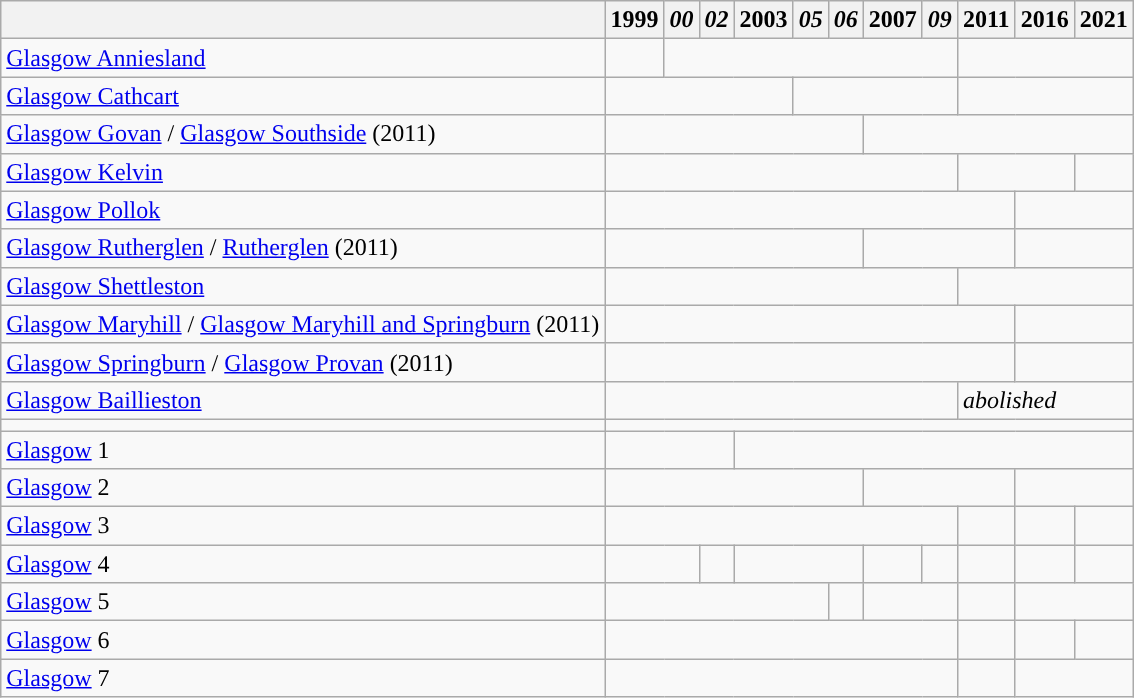<table class="wikitable">
<tr>
<th></th>
<th>1999</th>
<th><em>00</em></th>
<th><em>02</em></th>
<th>2003</th>
<th><em>05</em></th>
<th><em>06</em></th>
<th>2007</th>
<th><em>09</em></th>
<th>2011</th>
<th>2016</th>
<th>2021</th>
</tr>
<tr>
<td><a href='#'>Glasgow Anniesland</a></td>
<td><a href='#'></a></td>
<td colspan="7"><a href='#'></a></td>
<td colspan="3"><a href='#'></a></td>
</tr>
<tr>
<td><a href='#'>Glasgow Cathcart</a></td>
<td colspan="4"><a href='#'></a></td>
<td colspan="4"><a href='#'></a></td>
<td colspan="3"><a href='#'></a></td>
</tr>
<tr>
<td><a href='#'>Glasgow Govan</a> / <a href='#'>Glasgow Southside</a> (2011)</td>
<td colspan="6"><a href='#'></a></td>
<td colspan="5"><a href='#'></a></td>
</tr>
<tr>
<td><a href='#'>Glasgow Kelvin</a></td>
<td colspan="8"><a href='#'></a></td>
<td colspan="2"><a href='#'></a></td>
<td><a href='#'></a></td>
</tr>
<tr>
<td><a href='#'>Glasgow Pollok</a></td>
<td colspan="9"><a href='#'></a></td>
<td colspan="2"><a href='#'></a></td>
</tr>
<tr>
<td><a href='#'>Glasgow Rutherglen</a> / <a href='#'>Rutherglen</a> (2011)</td>
<td colspan="6"><a href='#'></a></td>
<td colspan="3"><a href='#'></a></td>
<td colspan="2"><a href='#'></a></td>
</tr>
<tr>
<td><a href='#'>Glasgow Shettleston</a></td>
<td colspan="8"><a href='#'></a></td>
<td colspan="3"><a href='#'></a></td>
</tr>
<tr>
<td><a href='#'>Glasgow Maryhill</a> / <a href='#'>Glasgow Maryhill and Springburn</a> (2011)</td>
<td colspan="9"><a href='#'></a></td>
<td colspan="2"><a href='#'></a></td>
</tr>
<tr>
<td><a href='#'>Glasgow Springburn</a> / <a href='#'>Glasgow Provan</a> (2011)</td>
<td colspan="9"><a href='#'></a></td>
<td colspan="2"><a href='#'></a></td>
</tr>
<tr>
<td><a href='#'>Glasgow Baillieston</a></td>
<td colspan="8"><a href='#'></a></td>
<td colspan="3"><em>abolished</em></td>
</tr>
<tr>
<td></td>
<td colspan="11"></td>
</tr>
<tr>
<td><a href='#'>Glasgow</a> 1</td>
<td colspan="3"><a href='#'></a></td>
<td colspan="8"><a href='#'></a></td>
</tr>
<tr>
<td><a href='#'>Glasgow</a> 2</td>
<td colspan="6"><a href='#'></a></td>
<td colspan="3"><a href='#'></a></td>
<td colspan="2"><a href='#'></a></td>
</tr>
<tr>
<td><a href='#'>Glasgow</a> 3</td>
<td colspan="8"><a href='#'></a></td>
<td><a href='#'></a></td>
<td><a href='#'></a></td>
<td><a href='#'></a></td>
</tr>
<tr>
<td><a href='#'>Glasgow</a> 4</td>
<td colspan="2"><a href='#'></a></td>
<td><a href='#'></a></td>
<td colspan="3"><a href='#'></a></td>
<td><a href='#'></a></td>
<td><a href='#'></a></td>
<td><a href='#'></a></td>
<td><a href='#'></a></td>
<td><a href='#'></a></td>
</tr>
<tr>
<td><a href='#'>Glasgow</a> 5</td>
<td colspan="5"><a href='#'></a></td>
<td><a href='#'></a></td>
<td colspan="2"><a href='#'></a></td>
<td><a href='#'></a></td>
<td colspan="2"><a href='#'></a></td>
</tr>
<tr>
<td><a href='#'>Glasgow</a> 6</td>
<td colspan="8"><a href='#'></a></td>
<td><a href='#'></a></td>
<td><a href='#'></a></td>
<td><a href='#'></a></td>
</tr>
<tr>
<td><a href='#'>Glasgow</a> 7</td>
<td colspan="8"><a href='#'></a></td>
<td><a href='#'></a></td>
<td colspan="2"><a href='#'></a></td>
</tr>
</table>
